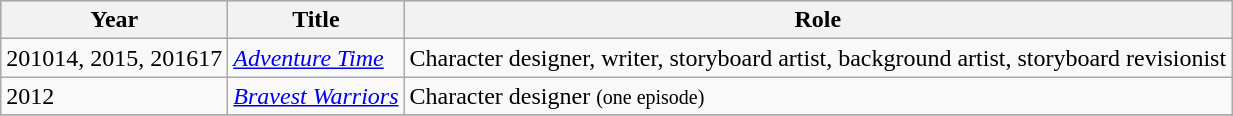<table class="wikitable">
<tr style="background:#b0c4de; text-align:center;">
<th>Year</th>
<th>Title</th>
<th>Role</th>
</tr>
<tr>
<td>201014, 2015, 201617</td>
<td><em><a href='#'>Adventure Time</a></em></td>
<td>Character designer, writer, storyboard artist, background artist, storyboard revisionist</td>
</tr>
<tr>
<td>2012</td>
<td><em><a href='#'>Bravest Warriors</a></em></td>
<td>Character designer <small>(one episode)</small></td>
</tr>
<tr>
</tr>
</table>
